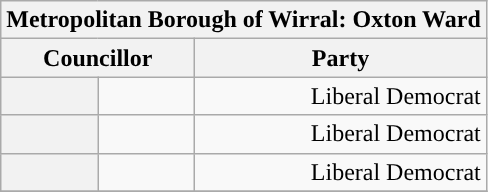<table class="wikitable">
<tr>
<th colspan="5">Metropolitan Borough of Wirral: Oxton Ward</th>
</tr>
<tr>
<th colspan="2">Councillor</th>
<th>Party</th>
</tr>
<tr>
<th style="background-color: "></th>
<td></td>
<td align="right">Liberal Democrat</td>
</tr>
<tr>
<th style="background-color: "></th>
<td></td>
<td align="right">Liberal Democrat</td>
</tr>
<tr>
<th style="background-color: "></th>
<td></td>
<td align="right">Liberal Democrat</td>
</tr>
<tr>
</tr>
</table>
